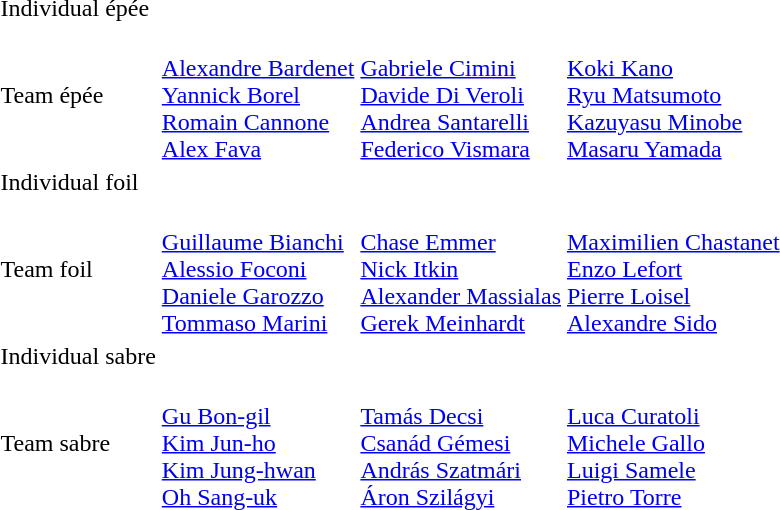<table>
<tr>
<td rowspan=2>Individual épée<br></td>
<td rowspan=2></td>
<td rowspan=2></td>
<td></td>
</tr>
<tr>
<td></td>
</tr>
<tr>
<td>Team épée<br></td>
<td><br><a href='#'>Alexandre Bardenet</a><br><a href='#'>Yannick Borel</a><br><a href='#'>Romain Cannone</a><br><a href='#'>Alex Fava</a></td>
<td><br><a href='#'>Gabriele Cimini</a><br><a href='#'>Davide Di Veroli</a><br><a href='#'>Andrea Santarelli</a><br><a href='#'>Federico Vismara</a></td>
<td><br><a href='#'>Koki Kano</a><br><a href='#'>Ryu Matsumoto</a><br><a href='#'>Kazuyasu Minobe</a><br><a href='#'>Masaru Yamada</a></td>
</tr>
<tr>
<td rowspan=2>Individual foil<br></td>
<td rowspan=2></td>
<td rowspan=2></td>
<td></td>
</tr>
<tr>
<td></td>
</tr>
<tr>
<td>Team foil<br></td>
<td><br><a href='#'>Guillaume Bianchi</a><br><a href='#'>Alessio Foconi</a><br><a href='#'>Daniele Garozzo</a><br><a href='#'>Tommaso Marini</a></td>
<td><br><a href='#'>Chase Emmer</a><br><a href='#'>Nick Itkin</a><br><a href='#'>Alexander Massialas</a><br><a href='#'>Gerek Meinhardt</a></td>
<td><br><a href='#'>Maximilien Chastanet</a><br><a href='#'>Enzo Lefort</a><br><a href='#'>Pierre Loisel</a><br><a href='#'>Alexandre Sido</a></td>
</tr>
<tr>
<td rowspan=2>Individual sabre<br></td>
<td rowspan=2></td>
<td rowspan=2></td>
<td></td>
</tr>
<tr>
<td></td>
</tr>
<tr>
<td>Team sabre<br></td>
<td><br><a href='#'>Gu Bon-gil</a><br><a href='#'>Kim Jun-ho</a><br><a href='#'>Kim Jung-hwan</a><br><a href='#'>Oh Sang-uk</a></td>
<td><br><a href='#'>Tamás Decsi</a><br><a href='#'>Csanád Gémesi</a><br><a href='#'>András Szatmári</a><br><a href='#'>Áron Szilágyi</a></td>
<td><br><a href='#'>Luca Curatoli</a><br><a href='#'>Michele Gallo</a><br><a href='#'>Luigi Samele</a><br><a href='#'>Pietro Torre</a></td>
</tr>
</table>
